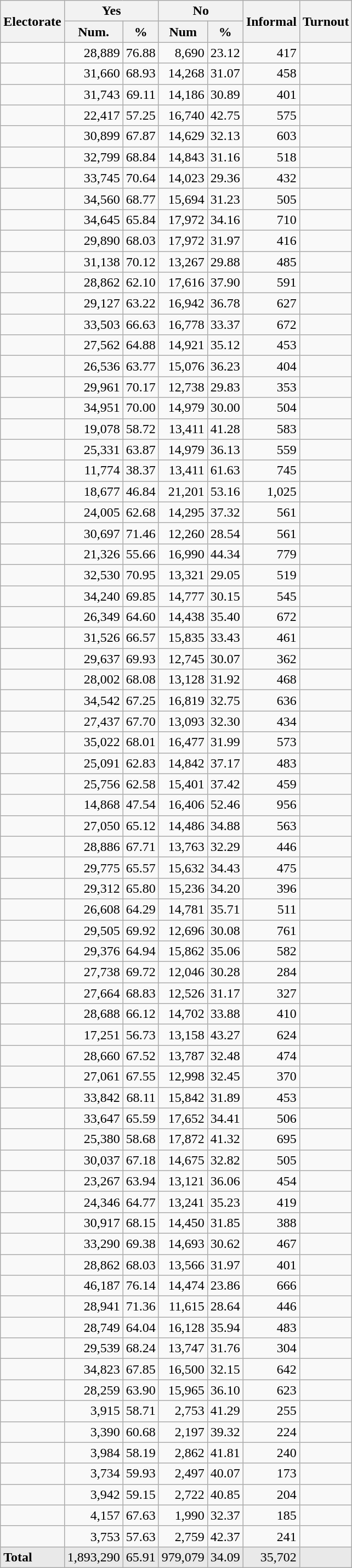<table class="wikitable sortable mw-collapsible mw-collapsed" style="text-align:right">
<tr>
<th rowspan="2">Electorate</th>
<th colspan="2"> Yes</th>
<th colspan="2"> No</th>
<th rowspan="2">Informal</th>
<th rowspan="2">Turnout</th>
</tr>
<tr>
<th>Num.</th>
<th>%</th>
<th>Num</th>
<th>%</th>
</tr>
<tr>
<td style="text-align:left;"></td>
<td>28,889</td>
<td>76.88</td>
<td>8,690</td>
<td>23.12</td>
<td>417</td>
<td></td>
</tr>
<tr>
<td style="text-align:left;"></td>
<td>31,660</td>
<td>68.93</td>
<td>14,268</td>
<td>31.07</td>
<td>458</td>
<td></td>
</tr>
<tr>
<td style="text-align:left;"></td>
<td>31,743</td>
<td>69.11</td>
<td>14,186</td>
<td>30.89</td>
<td>401</td>
<td></td>
</tr>
<tr>
<td style="text-align:left;"></td>
<td>22,417</td>
<td>57.25</td>
<td>16,740</td>
<td>42.75</td>
<td>575</td>
<td></td>
</tr>
<tr>
<td style="text-align:left;"></td>
<td>30,899</td>
<td>67.87</td>
<td>14,629</td>
<td>32.13</td>
<td>603</td>
<td></td>
</tr>
<tr>
<td style="text-align:left;"></td>
<td>32,799</td>
<td>68.84</td>
<td>14,843</td>
<td>31.16</td>
<td>518</td>
<td></td>
</tr>
<tr>
<td style="text-align:left;"></td>
<td>33,745</td>
<td>70.64</td>
<td>14,023</td>
<td>29.36</td>
<td>432</td>
<td></td>
</tr>
<tr>
<td style="text-align:left;"></td>
<td>34,560</td>
<td>68.77</td>
<td>15,694</td>
<td>31.23</td>
<td>505</td>
<td></td>
</tr>
<tr>
<td style="text-align:left;"></td>
<td>34,645</td>
<td>65.84</td>
<td>17,972</td>
<td>34.16</td>
<td>710</td>
<td></td>
</tr>
<tr>
<td style="text-align:left;"></td>
<td>29,890</td>
<td>68.03</td>
<td>17,972</td>
<td>31.97</td>
<td>416</td>
<td></td>
</tr>
<tr>
<td style="text-align:left;"></td>
<td>31,138</td>
<td>70.12</td>
<td>13,267</td>
<td>29.88</td>
<td>485</td>
<td></td>
</tr>
<tr>
<td style="text-align:left;"></td>
<td>28,862</td>
<td>62.10</td>
<td>17,616</td>
<td>37.90</td>
<td>591</td>
<td></td>
</tr>
<tr>
<td style="text-align:left;"></td>
<td>29,127</td>
<td>63.22</td>
<td>16,942</td>
<td>36.78</td>
<td>627</td>
<td></td>
</tr>
<tr>
<td style="text-align:left;"></td>
<td>33,503</td>
<td>66.63</td>
<td>16,778</td>
<td>33.37</td>
<td>672</td>
<td></td>
</tr>
<tr>
<td style="text-align:left;"></td>
<td>27,562</td>
<td>64.88</td>
<td>14,921</td>
<td>35.12</td>
<td>453</td>
<td></td>
</tr>
<tr>
<td style="text-align:left;"></td>
<td>26,536</td>
<td>63.77</td>
<td>15,076</td>
<td>36.23</td>
<td>404</td>
<td></td>
</tr>
<tr>
<td style="text-align:left;"></td>
<td>29,961</td>
<td>70.17</td>
<td>12,738</td>
<td>29.83</td>
<td>353</td>
<td></td>
</tr>
<tr>
<td style="text-align:left;"></td>
<td>34,951</td>
<td>70.00</td>
<td>14,979</td>
<td>30.00</td>
<td>504</td>
<td></td>
</tr>
<tr>
<td style="text-align:left;"></td>
<td>19,078</td>
<td>58.72</td>
<td>13,411</td>
<td>41.28</td>
<td>583</td>
<td></td>
</tr>
<tr>
<td style="text-align:left;"></td>
<td>25,331</td>
<td>63.87</td>
<td>14,979</td>
<td>36.13</td>
<td>559</td>
<td></td>
</tr>
<tr>
<td style="text-align:left;"></td>
<td>11,774</td>
<td>38.37</td>
<td>13,411</td>
<td>61.63</td>
<td>745</td>
<td></td>
</tr>
<tr>
<td style="text-align:left;"></td>
<td>18,677</td>
<td>46.84</td>
<td>21,201</td>
<td>53.16</td>
<td>1,025</td>
<td></td>
</tr>
<tr>
<td style="text-align:left;"></td>
<td>24,005</td>
<td>62.68</td>
<td>14,295</td>
<td>37.32</td>
<td>561</td>
<td></td>
</tr>
<tr>
<td style="text-align:left;"></td>
<td>30,697</td>
<td>71.46</td>
<td>12,260</td>
<td>28.54</td>
<td>561</td>
<td></td>
</tr>
<tr>
<td style="text-align:left;"></td>
<td>21,326</td>
<td>55.66</td>
<td>16,990</td>
<td>44.34</td>
<td>779</td>
<td></td>
</tr>
<tr>
<td style="text-align:left;"></td>
<td>32,530</td>
<td>70.95</td>
<td>13,321</td>
<td>29.05</td>
<td>519</td>
<td></td>
</tr>
<tr>
<td style="text-align:left;"></td>
<td>34,240</td>
<td>69.85</td>
<td>14,777</td>
<td>30.15</td>
<td>545</td>
<td></td>
</tr>
<tr>
<td style="text-align:left;"></td>
<td>26,349</td>
<td>64.60</td>
<td>14,438</td>
<td>35.40</td>
<td>672</td>
<td></td>
</tr>
<tr>
<td style="text-align:left;"></td>
<td>31,526</td>
<td>66.57</td>
<td>15,835</td>
<td>33.43</td>
<td>461</td>
<td></td>
</tr>
<tr>
<td style="text-align:left;"></td>
<td>29,637</td>
<td>69.93</td>
<td>12,745</td>
<td>30.07</td>
<td>362</td>
<td></td>
</tr>
<tr>
<td style="text-align:left;"></td>
<td>28,002</td>
<td>68.08</td>
<td>13,128</td>
<td>31.92</td>
<td>468</td>
<td></td>
</tr>
<tr>
<td style="text-align:left;"></td>
<td>34,542</td>
<td>67.25</td>
<td>16,819</td>
<td>32.75</td>
<td>636</td>
<td></td>
</tr>
<tr>
<td style="text-align:left;"></td>
<td>27,437</td>
<td>67.70</td>
<td>13,093</td>
<td>32.30</td>
<td>434</td>
<td></td>
</tr>
<tr>
<td style="text-align:left;"></td>
<td>35,022</td>
<td>68.01</td>
<td>16,477</td>
<td>31.99</td>
<td>573</td>
<td></td>
</tr>
<tr>
<td style="text-align:left;"></td>
<td>25,091</td>
<td>62.83</td>
<td>14,842</td>
<td>37.17</td>
<td>483</td>
<td></td>
</tr>
<tr>
<td style="text-align:left;"></td>
<td>25,756</td>
<td>62.58</td>
<td>15,401</td>
<td>37.42</td>
<td>459</td>
<td></td>
</tr>
<tr>
<td style="text-align:left;"></td>
<td>14,868</td>
<td>47.54</td>
<td>16,406</td>
<td>52.46</td>
<td>956</td>
<td></td>
</tr>
<tr>
<td style="text-align:left;"></td>
<td>27,050</td>
<td>65.12</td>
<td>14,486</td>
<td>34.88</td>
<td>563</td>
<td></td>
</tr>
<tr>
<td style="text-align:left;"></td>
<td>28,886</td>
<td>67.71</td>
<td>13,763</td>
<td>32.29</td>
<td>446</td>
<td></td>
</tr>
<tr>
<td style="text-align:left;"></td>
<td>29,775</td>
<td>65.57</td>
<td>15,632</td>
<td>34.43</td>
<td>475</td>
<td></td>
</tr>
<tr>
<td style="text-align:left;"></td>
<td>29,312</td>
<td>65.80</td>
<td>15,236</td>
<td>34.20</td>
<td>396</td>
<td></td>
</tr>
<tr>
<td style="text-align:left;"></td>
<td>26,608</td>
<td>64.29</td>
<td>14,781</td>
<td>35.71</td>
<td>511</td>
<td></td>
</tr>
<tr>
<td style="text-align:left;"></td>
<td>29,505</td>
<td>69.92</td>
<td>12,696</td>
<td>30.08</td>
<td>761</td>
<td></td>
</tr>
<tr>
<td style="text-align:left;"></td>
<td>29,376</td>
<td>64.94</td>
<td>15,862</td>
<td>35.06</td>
<td>582</td>
<td></td>
</tr>
<tr>
<td style="text-align:left;"></td>
<td>27,738</td>
<td>69.72</td>
<td>12,046</td>
<td>30.28</td>
<td>284</td>
<td></td>
</tr>
<tr>
<td style="text-align:left;"></td>
<td>27,664</td>
<td>68.83</td>
<td>12,526</td>
<td>31.17</td>
<td>327</td>
<td></td>
</tr>
<tr>
<td style="text-align:left;"></td>
<td>28,688</td>
<td>66.12</td>
<td>14,702</td>
<td>33.88</td>
<td>410</td>
<td></td>
</tr>
<tr>
<td style="text-align:left;"></td>
<td>17,251</td>
<td>56.73</td>
<td>13,158</td>
<td>43.27</td>
<td>624</td>
<td></td>
</tr>
<tr>
<td style="text-align:left;"></td>
<td>28,660</td>
<td>67.52</td>
<td>13,787</td>
<td>32.48</td>
<td>474</td>
<td></td>
</tr>
<tr>
<td style="text-align:left;"></td>
<td>27,061</td>
<td>67.55</td>
<td>12,998</td>
<td>32.45</td>
<td>370</td>
<td></td>
</tr>
<tr>
<td style="text-align:left;"></td>
<td>33,842</td>
<td>68.11</td>
<td>15,842</td>
<td>31.89</td>
<td>453</td>
<td></td>
</tr>
<tr ">
<td style="text-align:left;"></td>
<td>33,647</td>
<td>65.59</td>
<td>17,652</td>
<td>34.41</td>
<td>506</td>
<td></td>
</tr>
<tr>
<td style="text-align:left;"></td>
<td>25,380</td>
<td>58.68</td>
<td>17,872</td>
<td>41.32</td>
<td>695</td>
<td></td>
</tr>
<tr>
<td style="text-align:left;"></td>
<td>30,037</td>
<td>67.18</td>
<td>14,675</td>
<td>32.82</td>
<td>505</td>
<td></td>
</tr>
<tr>
<td style="text-align:left;"></td>
<td>23,267</td>
<td>63.94</td>
<td>13,121</td>
<td>36.06</td>
<td>454</td>
<td></td>
</tr>
<tr>
<td style="text-align:left;"></td>
<td>24,346</td>
<td>64.77</td>
<td>13,241</td>
<td>35.23</td>
<td>419</td>
<td></td>
</tr>
<tr>
<td style="text-align:left;"></td>
<td>30,917</td>
<td>68.15</td>
<td>14,450</td>
<td>31.85</td>
<td>388</td>
<td></td>
</tr>
<tr>
<td style="text-align:left;"></td>
<td>33,290</td>
<td>69.38</td>
<td>14,693</td>
<td>30.62</td>
<td>467</td>
<td></td>
</tr>
<tr>
<td style="text-align:left;"></td>
<td>28,862</td>
<td>68.03</td>
<td>13,566</td>
<td>31.97</td>
<td>401</td>
<td></td>
</tr>
<tr>
<td style="text-align:left;"></td>
<td>46,187</td>
<td>76.14</td>
<td>14,474</td>
<td>23.86</td>
<td>666</td>
<td></td>
</tr>
<tr>
<td style="text-align:left;"></td>
<td>28,941</td>
<td>71.36</td>
<td>11,615</td>
<td>28.64</td>
<td>446</td>
<td></td>
</tr>
<tr>
<td style="text-align:left;"></td>
<td>28,749</td>
<td>64.04</td>
<td>16,128</td>
<td>35.94</td>
<td>483</td>
<td></td>
</tr>
<tr>
<td style="text-align:left;"></td>
<td>29,539</td>
<td>68.24</td>
<td>13,747</td>
<td>31.76</td>
<td>304</td>
<td></td>
</tr>
<tr>
<td style="text-align:left;"></td>
<td>34,823</td>
<td>67.85</td>
<td>16,500</td>
<td>32.15</td>
<td>642</td>
<td></td>
</tr>
<tr>
<td style="text-align:left;"></td>
<td>28,259</td>
<td>63.90</td>
<td>15,965</td>
<td>36.10</td>
<td>623</td>
<td></td>
</tr>
<tr>
<td style="text-align:left;"></td>
<td>3,915</td>
<td>58.71</td>
<td>2,753</td>
<td>41.29</td>
<td>255</td>
<td></td>
</tr>
<tr>
<td style="text-align:left;"></td>
<td>3,390</td>
<td>60.68</td>
<td>2,197</td>
<td>39.32</td>
<td>224</td>
<td></td>
</tr>
<tr>
<td style="text-align:left;"></td>
<td>3,984</td>
<td>58.19</td>
<td>2,862</td>
<td>41.81</td>
<td>240</td>
<td></td>
</tr>
<tr>
<td style="text-align:left;"></td>
<td>3,734</td>
<td>59.93</td>
<td>2,497</td>
<td>40.07</td>
<td>173</td>
<td></td>
</tr>
<tr>
<td style="text-align:left;"></td>
<td>3,942</td>
<td>59.15</td>
<td>2,722</td>
<td>40.85</td>
<td>204</td>
<td></td>
</tr>
<tr>
<td style="text-align:left;"></td>
<td>4,157</td>
<td>67.63</td>
<td>1,990</td>
<td>32.37</td>
<td>185</td>
<td></td>
</tr>
<tr>
<td style="text-align:left;"></td>
<td>3,753</td>
<td>57.63</td>
<td>2,759</td>
<td>42.37</td>
<td>241</td>
<td></td>
</tr>
<tr bgcolor="#e9e9e9" class="sortbottom">
<td style="text-align:left;"><strong>Total</strong></td>
<td>1,893,290</td>
<td>65.91</td>
<td>979,079</td>
<td>34.09</td>
<td>35,702</td>
<td></td>
</tr>
</table>
